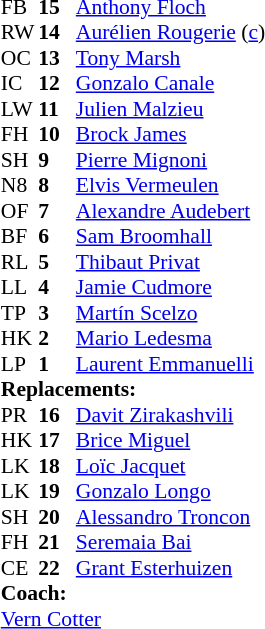<table style="font-size: 90%" cellspacing="0" cellpadding="0"  align="center">
<tr>
<th width="25"></th>
<th width="25"></th>
</tr>
<tr>
<td>FB</td>
<td><strong>15</strong></td>
<td> <a href='#'>Anthony Floch</a></td>
</tr>
<tr>
<td>RW</td>
<td><strong>14</strong></td>
<td> <a href='#'>Aurélien Rougerie</a> (<a href='#'>c</a>)</td>
</tr>
<tr>
<td>OC</td>
<td><strong>13</strong></td>
<td> <a href='#'>Tony Marsh</a></td>
</tr>
<tr>
<td>IC</td>
<td><strong>12</strong></td>
<td> <a href='#'>Gonzalo Canale</a></td>
</tr>
<tr>
<td>LW</td>
<td><strong>11</strong></td>
<td> <a href='#'>Julien Malzieu</a></td>
</tr>
<tr>
<td>FH</td>
<td><strong>10</strong></td>
<td> <a href='#'>Brock James</a></td>
</tr>
<tr>
<td>SH</td>
<td><strong>9</strong></td>
<td> <a href='#'>Pierre Mignoni</a></td>
</tr>
<tr>
<td>N8</td>
<td><strong>8</strong></td>
<td> <a href='#'>Elvis Vermeulen</a></td>
</tr>
<tr>
<td>OF</td>
<td><strong>7</strong></td>
<td> <a href='#'>Alexandre Audebert</a></td>
</tr>
<tr>
<td>BF</td>
<td><strong>6</strong></td>
<td> <a href='#'>Sam Broomhall</a></td>
</tr>
<tr>
<td>RL</td>
<td><strong>5</strong></td>
<td> <a href='#'>Thibaut Privat</a></td>
<td></td>
<td></td>
</tr>
<tr>
<td>LL</td>
<td><strong>4</strong></td>
<td> <a href='#'>Jamie Cudmore</a></td>
<td></td>
<td></td>
</tr>
<tr>
<td>TP</td>
<td><strong>3</strong></td>
<td> <a href='#'>Martín Scelzo</a></td>
<td></td>
<td></td>
</tr>
<tr>
<td>HK</td>
<td><strong>2</strong></td>
<td> <a href='#'>Mario Ledesma</a></td>
</tr>
<tr>
<td>LP</td>
<td><strong>1</strong></td>
<td> <a href='#'>Laurent Emmanuelli</a></td>
</tr>
<tr>
<td colspan=3><strong>Replacements:</strong></td>
</tr>
<tr>
<td>PR</td>
<td><strong>16</strong></td>
<td> <a href='#'>Davit Zirakashvili</a></td>
<td></td>
<td></td>
</tr>
<tr>
<td>HK</td>
<td><strong>17</strong></td>
<td> <a href='#'>Brice Miguel</a></td>
</tr>
<tr>
<td>LK</td>
<td><strong>18</strong></td>
<td> <a href='#'>Loïc Jacquet</a></td>
<td></td>
<td></td>
</tr>
<tr>
<td>LK</td>
<td><strong>19</strong></td>
<td> <a href='#'>Gonzalo Longo</a></td>
<td></td>
<td></td>
</tr>
<tr>
<td>SH</td>
<td><strong>20</strong></td>
<td> <a href='#'>Alessandro Troncon</a></td>
</tr>
<tr>
<td>FH</td>
<td><strong>21</strong></td>
<td> <a href='#'>Seremaia Bai</a></td>
</tr>
<tr>
<td>CE</td>
<td><strong>22</strong></td>
<td> <a href='#'>Grant Esterhuizen</a></td>
</tr>
<tr>
<td colspan=3><strong>Coach:</strong></td>
</tr>
<tr>
<td colspan="4"> <a href='#'>Vern Cotter</a></td>
</tr>
</table>
